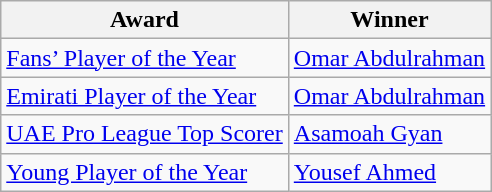<table class="wikitable">
<tr>
<th>Award</th>
<th>Winner</th>
</tr>
<tr>
<td><a href='#'>Fans’ Player of the Year</a></td>
<td> <a href='#'>Omar Abdulrahman</a></td>
</tr>
<tr>
<td><a href='#'>Emirati Player of the Year</a></td>
<td> <a href='#'>Omar Abdulrahman</a></td>
</tr>
<tr>
<td><a href='#'>UAE Pro League Top Scorer</a></td>
<td> <a href='#'>Asamoah Gyan</a></td>
</tr>
<tr>
<td><a href='#'>Young Player of the Year</a></td>
<td> <a href='#'>Yousef Ahmed</a></td>
</tr>
</table>
